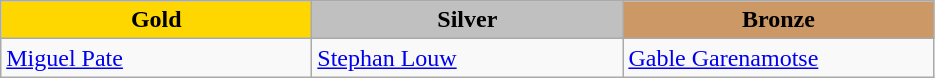<table class="wikitable" style="text-align:left">
<tr align="center">
<td width=200 bgcolor=gold><strong>Gold</strong></td>
<td width=200 bgcolor=silver><strong>Silver</strong></td>
<td width=200 bgcolor=CC9966><strong>Bronze</strong></td>
</tr>
<tr>
<td><a href='#'>Miguel Pate</a><br><em></em></td>
<td><a href='#'>Stephan Louw</a><br><em></em></td>
<td><a href='#'>Gable Garenamotse</a><br><em></em></td>
</tr>
</table>
